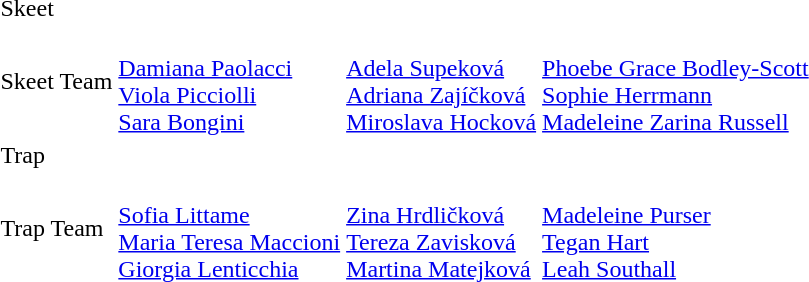<table>
<tr>
<td>Skeet</td>
<td></td>
<td></td>
<td></td>
</tr>
<tr>
<td>Skeet Team</td>
<td><br><a href='#'>Damiana Paolacci</a><br><a href='#'>Viola Picciolli</a><br><a href='#'>Sara Bongini</a></td>
<td><br><a href='#'>Adela Supeková</a><br><a href='#'>Adriana Zajíčková</a><br><a href='#'>Miroslava Hocková</a></td>
<td><br><a href='#'>Phoebe Grace Bodley-Scott</a><br><a href='#'>Sophie Herrmann</a><br><a href='#'>Madeleine Zarina Russell</a></td>
</tr>
<tr>
<td>Trap</td>
<td></td>
<td></td>
<td></td>
</tr>
<tr>
<td>Trap Team</td>
<td><br><a href='#'>Sofia Littame</a><br><a href='#'>Maria Teresa Maccioni</a><br><a href='#'>Giorgia Lenticchia</a></td>
<td><br><a href='#'>Zina Hrdličková</a><br><a href='#'>Tereza Zavisková</a><br><a href='#'>Martina Matejková</a></td>
<td><br><a href='#'>Madeleine Purser</a><br><a href='#'>Tegan Hart</a><br><a href='#'>Leah Southall</a></td>
</tr>
</table>
